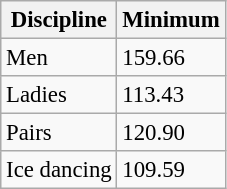<table class="wikitable" style="font-size:95%;">
<tr>
<th>Discipline</th>
<th>Minimum</th>
</tr>
<tr>
<td>Men</td>
<td>159.66</td>
</tr>
<tr>
<td>Ladies</td>
<td>113.43</td>
</tr>
<tr>
<td>Pairs</td>
<td>120.90</td>
</tr>
<tr>
<td>Ice dancing</td>
<td>109.59</td>
</tr>
</table>
